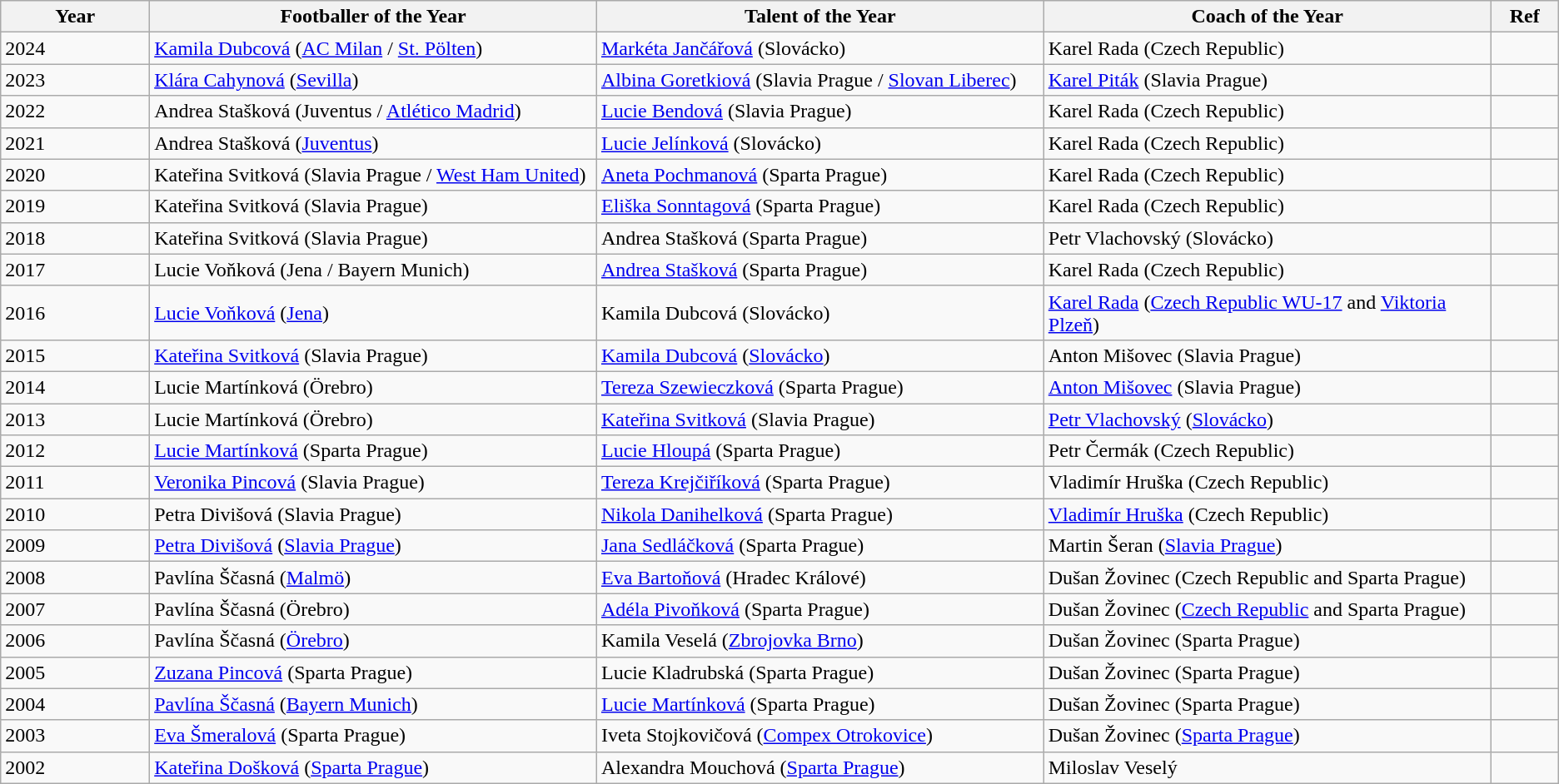<table class="wikitable">
<tr>
<th width=5%>Year</th>
<th width=15%>Footballer of the Year</th>
<th width=15%>Talent of the Year</th>
<th width=15%>Coach of the Year</th>
<th width=2%>Ref</th>
</tr>
<tr>
<td>2024</td>
<td><a href='#'>Kamila Dubcová</a> (<a href='#'>AC Milan</a> / <a href='#'>St. Pölten</a>)</td>
<td><a href='#'>Markéta Jančářová</a> (Slovácko)</td>
<td>Karel Rada (Czech Republic)</td>
<td></td>
</tr>
<tr>
<td>2023</td>
<td><a href='#'>Klára Cahynová</a> (<a href='#'>Sevilla</a>)</td>
<td><a href='#'>Albina Goretkiová</a> (Slavia Prague / <a href='#'>Slovan Liberec</a>)</td>
<td><a href='#'>Karel Piták</a> (Slavia Prague)</td>
<td></td>
</tr>
<tr>
<td>2022</td>
<td>Andrea Stašková (Juventus / <a href='#'>Atlético Madrid</a>)</td>
<td><a href='#'>Lucie Bendová</a> (Slavia Prague)</td>
<td>Karel Rada (Czech Republic)</td>
<td></td>
</tr>
<tr>
<td>2021</td>
<td>Andrea Stašková (<a href='#'>Juventus</a>)</td>
<td><a href='#'>Lucie Jelínková</a> (Slovácko)</td>
<td>Karel Rada (Czech Republic)</td>
<td></td>
</tr>
<tr>
<td>2020</td>
<td>Kateřina Svitková (Slavia Prague / <a href='#'>West Ham United</a>)</td>
<td><a href='#'>Aneta Pochmanová</a> (Sparta Prague)</td>
<td>Karel Rada (Czech Republic)</td>
<td></td>
</tr>
<tr>
<td>2019</td>
<td>Kateřina Svitková (Slavia Prague)</td>
<td><a href='#'>Eliška Sonntagová</a> (Sparta Prague)</td>
<td>Karel Rada (Czech Republic)</td>
<td></td>
</tr>
<tr>
<td>2018</td>
<td>Kateřina Svitková (Slavia Prague)</td>
<td>Andrea Stašková (Sparta Prague)</td>
<td>Petr Vlachovský (Slovácko)</td>
<td></td>
</tr>
<tr>
<td>2017</td>
<td>Lucie Voňková (Jena / Bayern Munich)</td>
<td><a href='#'>Andrea Stašková</a> (Sparta Prague)</td>
<td>Karel Rada (Czech Republic)</td>
<td></td>
</tr>
<tr>
<td>2016</td>
<td><a href='#'>Lucie Voňková</a> (<a href='#'>Jena</a>)</td>
<td>Kamila Dubcová (Slovácko)</td>
<td><a href='#'>Karel Rada</a> (<a href='#'>Czech Republic WU-17</a> and <a href='#'>Viktoria Plzeň</a>)</td>
<td></td>
</tr>
<tr>
<td>2015</td>
<td><a href='#'>Kateřina Svitková</a> (Slavia Prague)</td>
<td><a href='#'>Kamila Dubcová</a> (<a href='#'>Slovácko</a>)</td>
<td>Anton Mišovec (Slavia Prague)</td>
<td></td>
</tr>
<tr>
<td>2014</td>
<td>Lucie Martínková (Örebro)</td>
<td><a href='#'>Tereza Szewieczková</a> (Sparta Prague)</td>
<td><a href='#'>Anton Mišovec</a> (Slavia Prague)</td>
<td></td>
</tr>
<tr>
<td>2013</td>
<td>Lucie Martínková (Örebro)</td>
<td><a href='#'>Kateřina Svitková</a> (Slavia Prague)</td>
<td><a href='#'>Petr Vlachovský</a> (<a href='#'>Slovácko</a>)</td>
<td></td>
</tr>
<tr>
<td>2012</td>
<td><a href='#'>Lucie Martínková</a> (Sparta Prague)</td>
<td><a href='#'>Lucie Hloupá</a> (Sparta Prague)</td>
<td>Petr Čermák (Czech Republic)</td>
<td></td>
</tr>
<tr>
<td>2011</td>
<td><a href='#'>Veronika Pincová</a> (Slavia Prague)</td>
<td><a href='#'>Tereza Krejčiříková</a> (Sparta Prague)</td>
<td>Vladimír Hruška (Czech Republic)</td>
<td></td>
</tr>
<tr>
<td>2010</td>
<td>Petra Divišová (Slavia Prague)</td>
<td><a href='#'>Nikola Danihelková</a> (Sparta Prague)</td>
<td><a href='#'>Vladimír Hruška</a> (Czech Republic)</td>
<td></td>
</tr>
<tr>
<td>2009</td>
<td><a href='#'>Petra Divišová</a> (<a href='#'>Slavia Prague</a>)</td>
<td><a href='#'>Jana Sedláčková</a> (Sparta Prague)</td>
<td>Martin Šeran (<a href='#'>Slavia Prague</a>)</td>
<td></td>
</tr>
<tr>
<td>2008</td>
<td>Pavlína Ščasná (<a href='#'>Malmö</a>)</td>
<td><a href='#'>Eva Bartoňová</a> (Hradec Králové)</td>
<td>Dušan Žovinec (Czech Republic and Sparta Prague)</td>
<td></td>
</tr>
<tr>
<td>2007</td>
<td>Pavlína Ščasná (Örebro)</td>
<td><a href='#'>Adéla Pivoňková</a> (Sparta Prague)</td>
<td>Dušan Žovinec (<a href='#'>Czech Republic</a> and Sparta Prague)</td>
<td></td>
</tr>
<tr>
<td>2006</td>
<td>Pavlína Ščasná (<a href='#'>Örebro</a>)</td>
<td>Kamila Veselá  (<a href='#'>Zbrojovka Brno</a>)</td>
<td>Dušan Žovinec (Sparta Prague)</td>
<td></td>
</tr>
<tr>
<td>2005</td>
<td><a href='#'>Zuzana Pincová</a> (Sparta Prague)</td>
<td>Lucie Kladrubská (Sparta Prague)</td>
<td>Dušan Žovinec (Sparta Prague)</td>
<td></td>
</tr>
<tr>
<td>2004</td>
<td><a href='#'>Pavlína Ščasná</a> (<a href='#'>Bayern Munich</a>)</td>
<td><a href='#'>Lucie Martínková</a> (Sparta Prague)</td>
<td>Dušan Žovinec (Sparta Prague)</td>
<td></td>
</tr>
<tr>
<td>2003</td>
<td><a href='#'>Eva Šmeralová</a> (Sparta Prague)</td>
<td>Iveta Stojkovičová  (<a href='#'>Compex Otrokovice</a>)</td>
<td>Dušan Žovinec (<a href='#'>Sparta Prague</a>)</td>
<td></td>
</tr>
<tr>
<td>2002</td>
<td><a href='#'>Kateřina Došková</a> (<a href='#'>Sparta Prague</a>)</td>
<td>Alexandra Mouchová (<a href='#'>Sparta Prague</a>)</td>
<td>Miloslav Veselý</td>
<td></td>
</tr>
</table>
